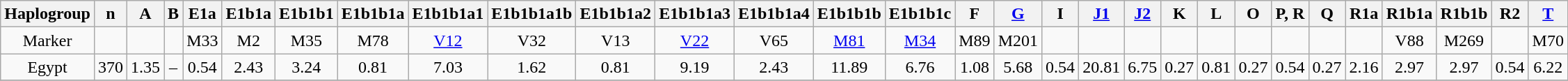<table class="wikitable sortable" style="text-align:center; font-size: 100%;">
<tr>
<th>Haplogroup</th>
<th>n</th>
<th>A</th>
<th>B</th>
<th>E1a</th>
<th>E1b1a</th>
<th>E1b1b1</th>
<th>E1b1b1a</th>
<th>E1b1b1a1</th>
<th>E1b1b1a1b</th>
<th>E1b1b1a2</th>
<th>E1b1b1a3</th>
<th>E1b1b1a4</th>
<th>E1b1b1b</th>
<th>E1b1b1c</th>
<th>F</th>
<th><a href='#'>G</a></th>
<th>I</th>
<th><a href='#'>J1</a></th>
<th><a href='#'>J2</a></th>
<th>K</th>
<th>L</th>
<th>O</th>
<th>P, R</th>
<th>Q</th>
<th>R1a</th>
<th>R1b1a</th>
<th>R1b1b</th>
<th>R2</th>
<th><a href='#'>T</a></th>
</tr>
<tr>
<td>Marker</td>
<td></td>
<td></td>
<td></td>
<td>M33</td>
<td>M2</td>
<td>M35</td>
<td>M78</td>
<td><a href='#'>V12</a></td>
<td>V32</td>
<td>V13</td>
<td><a href='#'>V22</a></td>
<td>V65</td>
<td><a href='#'>M81</a></td>
<td><a href='#'>M34</a></td>
<td>M89</td>
<td>M201</td>
<td></td>
<td></td>
<td></td>
<td></td>
<td></td>
<td></td>
<td></td>
<td></td>
<td></td>
<td>V88</td>
<td>M269</td>
<td></td>
<td>M70</td>
</tr>
<tr>
<td>Egypt</td>
<td>370</td>
<td>1.35</td>
<td>–</td>
<td>0.54</td>
<td>2.43</td>
<td>3.24</td>
<td>0.81</td>
<td>7.03</td>
<td>1.62</td>
<td>0.81</td>
<td>9.19</td>
<td>2.43</td>
<td>11.89</td>
<td>6.76</td>
<td>1.08</td>
<td>5.68</td>
<td>0.54</td>
<td>20.81</td>
<td>6.75</td>
<td>0.27</td>
<td>0.81</td>
<td>0.27</td>
<td>0.54</td>
<td>0.27</td>
<td>2.16</td>
<td>2.97</td>
<td>2.97</td>
<td>0.54</td>
<td>6.22</td>
</tr>
<tr>
</tr>
</table>
